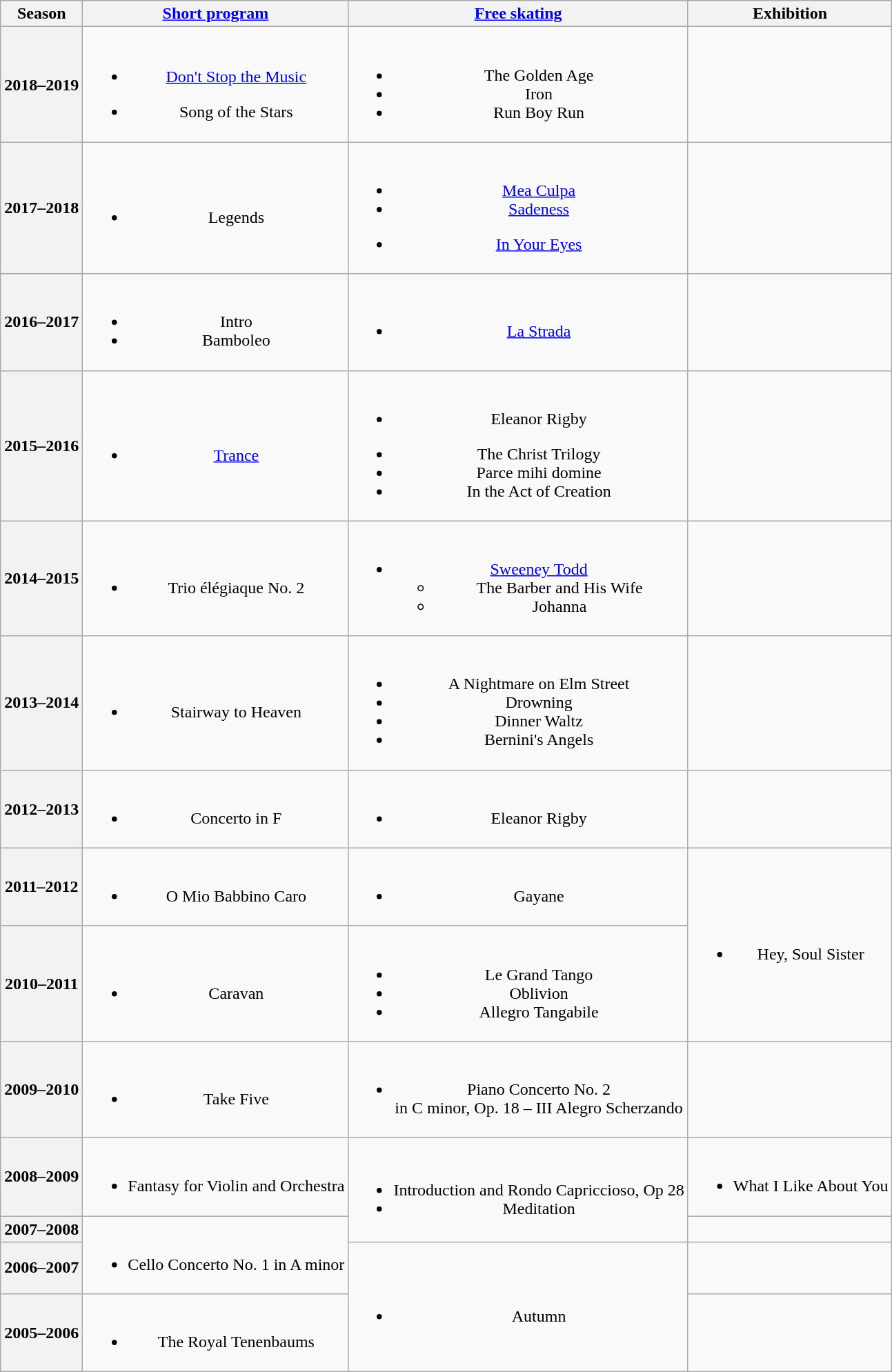<table class=wikitable style=text-align:center>
<tr>
<th>Season</th>
<th><a href='#'>Short program</a></th>
<th><a href='#'>Free skating</a></th>
<th>Exhibition</th>
</tr>
<tr>
<th>2018–2019 <br></th>
<td><br><ul><li><a href='#'>Don't Stop the Music</a> <br></li></ul><ul><li>Song of the Stars <br></li></ul></td>
<td><br><ul><li>The Golden Age <br></li><li>Iron <br></li><li>Run Boy Run <br></li></ul></td>
<td></td>
</tr>
<tr>
<th>2017–2018 <br></th>
<td><br><ul><li>Legends <br></li></ul></td>
<td><br><ul><li><a href='#'>Mea Culpa</a></li><li><a href='#'>Sadeness</a> <br></li></ul><ul><li><a href='#'>In Your Eyes</a> <br></li></ul></td>
<td></td>
</tr>
<tr>
<th>2016–2017 <br></th>
<td><br><ul><li>Intro <br></li><li>Bamboleo <br></li></ul></td>
<td><br><ul><li><a href='#'>La Strada</a> <br></li></ul></td>
<td></td>
</tr>
<tr>
<th>2015–2016 <br></th>
<td><br><ul><li><a href='#'>Trance</a> <br></li></ul></td>
<td><br><ul><li>Eleanor Rigby <br></li></ul><ul><li>The Christ Trilogy <br></li><li>Parce mihi domine <br></li><li>In the Act of Creation <br></li></ul></td>
<td></td>
</tr>
<tr>
<th>2014–2015 <br> </th>
<td><br><ul><li>Trio élégiaque No. 2 <br></li></ul></td>
<td><br><ul><li><a href='#'>Sweeney Todd</a> <br><ul><li>The Barber and His Wife</li><li>Johanna <br></li></ul></li></ul></td>
<td></td>
</tr>
<tr>
<th>2013–2014 <br> </th>
<td><br><ul><li>Stairway to Heaven <br></li></ul></td>
<td><br><ul><li>A Nightmare on Elm Street <br></li><li>Drowning <br></li><li>Dinner Waltz <br></li><li>Bernini's Angels <br></li></ul></td>
<td></td>
</tr>
<tr>
<th>2012–2013 <br> </th>
<td><br><ul><li>Concerto in F <br></li></ul></td>
<td><br><ul><li>Eleanor Rigby <br></li></ul></td>
<td></td>
</tr>
<tr>
<th>2011–2012 <br> </th>
<td><br><ul><li>O Mio Babbino Caro <br></li></ul></td>
<td><br><ul><li>Gayane <br></li></ul></td>
<td rowspan=2><br><ul><li>Hey, Soul Sister</li></ul></td>
</tr>
<tr>
<th>2010–2011 <br> </th>
<td><br><ul><li>Caravan <br></li></ul></td>
<td><br><ul><li>Le Grand Tango</li><li>Oblivion</li><li>Allegro Tangabile <br></li></ul></td>
</tr>
<tr>
<th>2009–2010 <br> </th>
<td><br><ul><li>Take Five <br></li></ul></td>
<td><br><ul><li>Piano Concerto No. 2 <br> in C minor, Op. 18 – III Alegro Scherzando <br></li></ul></td>
<td></td>
</tr>
<tr>
<th>2008–2009 <br> </th>
<td><br><ul><li>Fantasy for Violin and Orchestra <br></li></ul></td>
<td rowspan=2><br><ul><li>Introduction and Rondo Capriccioso, Op 28 <br></li><li>Meditation <br></li></ul></td>
<td><br><ul><li>What I Like About You <br></li></ul></td>
</tr>
<tr>
<th>2007–2008 <br> </th>
<td rowspan=2><br><ul><li>Cello Concerto No. 1 in A minor <br></li></ul></td>
<td></td>
</tr>
<tr>
<th>2006–2007 <br> </th>
<td rowspan=2><br><ul><li>Autumn <br></li></ul></td>
<td></td>
</tr>
<tr>
<th>2005–2006 <br> </th>
<td><br><ul><li>The Royal Tenenbaums</li></ul></td>
<td></td>
</tr>
</table>
